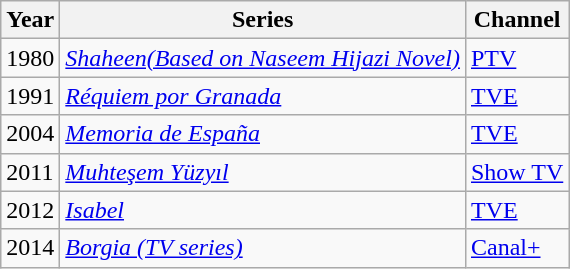<table class="wikitable sortable">
<tr>
<th scope="col">Year</th>
<th scope="col">Series</th>
<th scope="col">Channel</th>
</tr>
<tr>
<td>1980</td>
<td><em><a href='#'>Shaheen(Based on Naseem Hijazi Novel)</a></em></td>
<td><a href='#'>PTV</a></td>
</tr>
<tr>
<td>1991</td>
<td><em><a href='#'>Réquiem por Granada</a></em></td>
<td><a href='#'>TVE</a></td>
</tr>
<tr>
<td>2004</td>
<td><em><a href='#'>Memoria de España</a></em></td>
<td><a href='#'>TVE</a></td>
</tr>
<tr>
<td>2011</td>
<td><em><a href='#'>Muhteşem Yüzyıl</a></em></td>
<td><a href='#'>Show TV</a></td>
</tr>
<tr>
<td>2012</td>
<td><em><a href='#'>Isabel</a></em></td>
<td><a href='#'>TVE</a></td>
</tr>
<tr>
<td>2014</td>
<td><em><a href='#'>Borgia (TV series)</a></em></td>
<td><a href='#'>Canal+</a></td>
</tr>
</table>
